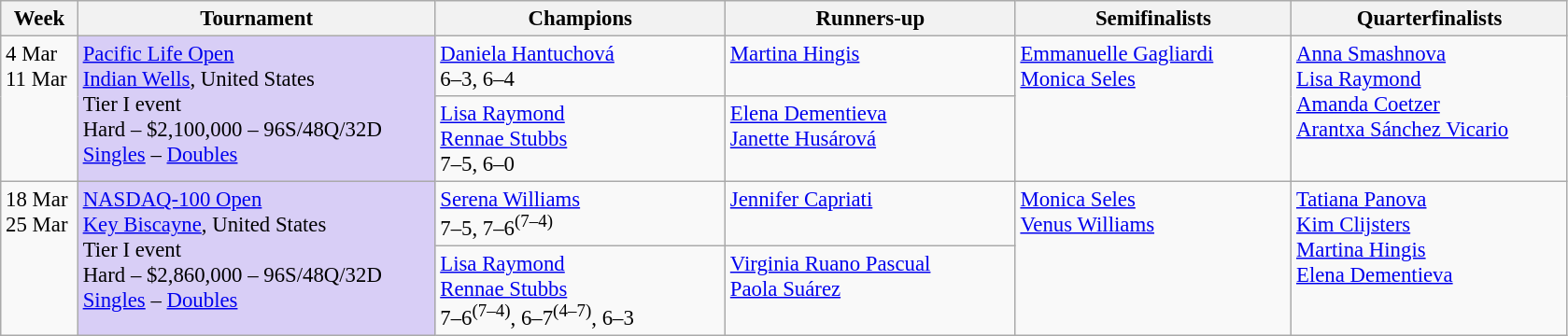<table class=wikitable style=font-size:95%>
<tr>
<th style="width:48px;">Week</th>
<th style="width:248px;">Tournament</th>
<th style="width:200px;">Champions</th>
<th style="width:200px;">Runners-up</th>
<th style="width:190px;">Semifinalists</th>
<th style="width:190px;">Quarterfinalists</th>
</tr>
<tr valign="top">
<td rowspan=2>4 Mar<br>11 Mar</td>
<td rowspan=2 bgcolor=#d8cef6><a href='#'>Pacific Life Open</a><br> <a href='#'>Indian Wells</a>, United States <br>Tier I event <br> Hard – $2,100,000 – 96S/48Q/32D<br><a href='#'>Singles</a> – <a href='#'>Doubles</a></td>
<td> <a href='#'>Daniela Hantuchová</a> <br> 6–3, 6–4</td>
<td> <a href='#'>Martina Hingis</a></td>
<td rowspan=2> <a href='#'>Emmanuelle Gagliardi</a><br> <a href='#'>Monica Seles</a></td>
<td rowspan=2> <a href='#'>Anna Smashnova</a>  <br>  <a href='#'>Lisa Raymond</a> <br> <a href='#'>Amanda Coetzer</a><br>   <a href='#'>Arantxa Sánchez Vicario</a></td>
</tr>
<tr valign="top">
<td> <a href='#'>Lisa Raymond</a> <br>  <a href='#'>Rennae Stubbs</a><br>7–5, 6–0</td>
<td> <a href='#'>Elena Dementieva</a> <br>  <a href='#'>Janette Husárová</a></td>
</tr>
<tr valign="top">
<td rowspan=2>18 Mar<br>25 Mar</td>
<td rowspan=2 bgcolor=#d8cef6><a href='#'>NASDAQ-100 Open</a><br> <a href='#'>Key Biscayne</a>, United States <br>Tier I event <br> Hard – $2,860,000 – 96S/48Q/32D<br><a href='#'>Singles</a> – <a href='#'>Doubles</a></td>
<td> <a href='#'>Serena Williams</a> <br> 7–5, 7–6<sup>(7–4)</sup></td>
<td> <a href='#'>Jennifer Capriati</a></td>
<td rowspan=2> <a href='#'>Monica Seles</a><br> <a href='#'>Venus Williams</a></td>
<td rowspan=2> <a href='#'>Tatiana Panova</a>  <br>  <a href='#'>Kim Clijsters</a> <br> <a href='#'>Martina Hingis</a><br>   <a href='#'>Elena Dementieva</a></td>
</tr>
<tr valign="top">
<td> <a href='#'>Lisa Raymond</a> <br>  <a href='#'>Rennae Stubbs</a><br>7–6<sup>(7–4)</sup>, 6–7<sup>(4–7)</sup>, 6–3</td>
<td> <a href='#'>Virginia Ruano Pascual</a> <br>  <a href='#'>Paola Suárez</a></td>
</tr>
</table>
